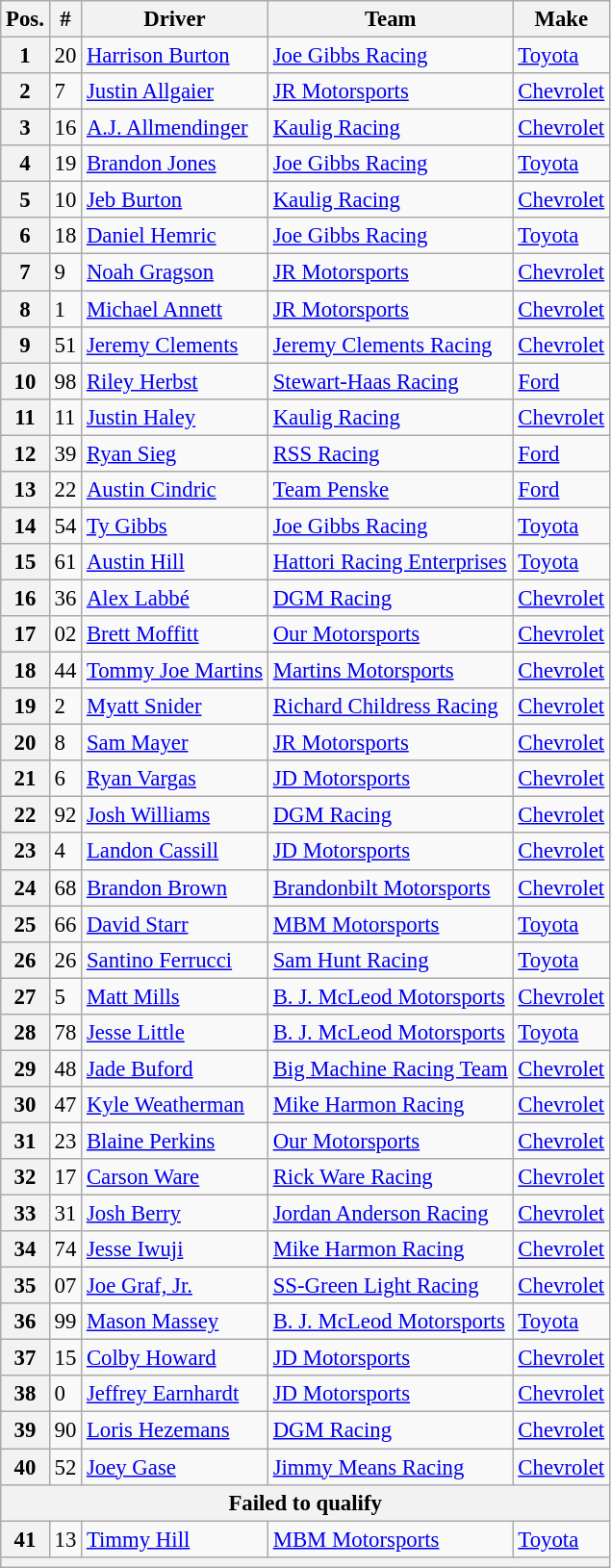<table class="wikitable" style="font-size:95%">
<tr>
<th>Pos.</th>
<th>#</th>
<th>Driver</th>
<th>Team</th>
<th>Make</th>
</tr>
<tr>
<th>1</th>
<td>20</td>
<td><a href='#'>Harrison Burton</a></td>
<td><a href='#'>Joe Gibbs Racing</a></td>
<td><a href='#'>Toyota</a></td>
</tr>
<tr>
<th>2</th>
<td>7</td>
<td><a href='#'>Justin Allgaier</a></td>
<td><a href='#'>JR Motorsports</a></td>
<td><a href='#'>Chevrolet</a></td>
</tr>
<tr>
<th>3</th>
<td>16</td>
<td><a href='#'>A.J. Allmendinger</a></td>
<td><a href='#'>Kaulig Racing</a></td>
<td><a href='#'>Chevrolet</a></td>
</tr>
<tr>
<th>4</th>
<td>19</td>
<td><a href='#'>Brandon Jones</a></td>
<td><a href='#'>Joe Gibbs Racing</a></td>
<td><a href='#'>Toyota</a></td>
</tr>
<tr>
<th>5</th>
<td>10</td>
<td><a href='#'>Jeb Burton</a></td>
<td><a href='#'>Kaulig Racing</a></td>
<td><a href='#'>Chevrolet</a></td>
</tr>
<tr>
<th>6</th>
<td>18</td>
<td><a href='#'>Daniel Hemric</a></td>
<td><a href='#'>Joe Gibbs Racing</a></td>
<td><a href='#'>Toyota</a></td>
</tr>
<tr>
<th>7</th>
<td>9</td>
<td><a href='#'>Noah Gragson</a></td>
<td><a href='#'>JR Motorsports</a></td>
<td><a href='#'>Chevrolet</a></td>
</tr>
<tr>
<th>8</th>
<td>1</td>
<td><a href='#'>Michael Annett</a></td>
<td><a href='#'>JR Motorsports</a></td>
<td><a href='#'>Chevrolet</a></td>
</tr>
<tr>
<th>9</th>
<td>51</td>
<td><a href='#'>Jeremy Clements</a></td>
<td><a href='#'>Jeremy Clements Racing</a></td>
<td><a href='#'>Chevrolet</a></td>
</tr>
<tr>
<th>10</th>
<td>98</td>
<td><a href='#'>Riley Herbst</a></td>
<td><a href='#'>Stewart-Haas Racing</a></td>
<td><a href='#'>Ford</a></td>
</tr>
<tr>
<th>11</th>
<td>11</td>
<td><a href='#'>Justin Haley</a></td>
<td><a href='#'>Kaulig Racing</a></td>
<td><a href='#'>Chevrolet</a></td>
</tr>
<tr>
<th>12</th>
<td>39</td>
<td><a href='#'>Ryan Sieg</a></td>
<td><a href='#'>RSS Racing</a></td>
<td><a href='#'>Ford</a></td>
</tr>
<tr>
<th>13</th>
<td>22</td>
<td><a href='#'>Austin Cindric</a></td>
<td><a href='#'>Team Penske</a></td>
<td><a href='#'>Ford</a></td>
</tr>
<tr>
<th>14</th>
<td>54</td>
<td><a href='#'>Ty Gibbs</a></td>
<td><a href='#'>Joe Gibbs Racing</a></td>
<td><a href='#'>Toyota</a></td>
</tr>
<tr>
<th>15</th>
<td>61</td>
<td><a href='#'>Austin Hill</a></td>
<td><a href='#'>Hattori Racing Enterprises</a></td>
<td><a href='#'>Toyota</a></td>
</tr>
<tr>
<th>16</th>
<td>36</td>
<td><a href='#'>Alex Labbé</a></td>
<td><a href='#'>DGM Racing</a></td>
<td><a href='#'>Chevrolet</a></td>
</tr>
<tr>
<th>17</th>
<td>02</td>
<td><a href='#'>Brett Moffitt</a></td>
<td><a href='#'>Our Motorsports</a></td>
<td><a href='#'>Chevrolet</a></td>
</tr>
<tr>
<th>18</th>
<td>44</td>
<td><a href='#'>Tommy Joe Martins</a></td>
<td><a href='#'>Martins Motorsports</a></td>
<td><a href='#'>Chevrolet</a></td>
</tr>
<tr>
<th>19</th>
<td>2</td>
<td><a href='#'>Myatt Snider</a></td>
<td><a href='#'>Richard Childress Racing</a></td>
<td><a href='#'>Chevrolet</a></td>
</tr>
<tr>
<th>20</th>
<td>8</td>
<td><a href='#'>Sam Mayer</a></td>
<td><a href='#'>JR Motorsports</a></td>
<td><a href='#'>Chevrolet</a></td>
</tr>
<tr>
<th>21</th>
<td>6</td>
<td><a href='#'>Ryan Vargas</a></td>
<td><a href='#'>JD Motorsports</a></td>
<td><a href='#'>Chevrolet</a></td>
</tr>
<tr>
<th>22</th>
<td>92</td>
<td><a href='#'>Josh Williams</a></td>
<td><a href='#'>DGM Racing</a></td>
<td><a href='#'>Chevrolet</a></td>
</tr>
<tr>
<th>23</th>
<td>4</td>
<td><a href='#'>Landon Cassill</a></td>
<td><a href='#'>JD Motorsports</a></td>
<td><a href='#'>Chevrolet</a></td>
</tr>
<tr>
<th>24</th>
<td>68</td>
<td><a href='#'>Brandon Brown</a></td>
<td><a href='#'>Brandonbilt Motorsports</a></td>
<td><a href='#'>Chevrolet</a></td>
</tr>
<tr>
<th>25</th>
<td>66</td>
<td><a href='#'>David Starr</a></td>
<td><a href='#'>MBM Motorsports</a></td>
<td><a href='#'>Toyota</a></td>
</tr>
<tr>
<th>26</th>
<td>26</td>
<td><a href='#'>Santino Ferrucci</a></td>
<td><a href='#'>Sam Hunt Racing</a></td>
<td><a href='#'>Toyota</a></td>
</tr>
<tr>
<th>27</th>
<td>5</td>
<td><a href='#'>Matt Mills</a></td>
<td><a href='#'>B. J. McLeod Motorsports</a></td>
<td><a href='#'>Chevrolet</a></td>
</tr>
<tr>
<th>28</th>
<td>78</td>
<td><a href='#'>Jesse Little</a></td>
<td><a href='#'>B. J. McLeod Motorsports</a></td>
<td><a href='#'>Toyota</a></td>
</tr>
<tr>
<th>29</th>
<td>48</td>
<td><a href='#'>Jade Buford</a></td>
<td><a href='#'>Big Machine Racing Team</a></td>
<td><a href='#'>Chevrolet</a></td>
</tr>
<tr>
<th>30</th>
<td>47</td>
<td><a href='#'>Kyle Weatherman</a></td>
<td><a href='#'>Mike Harmon Racing</a></td>
<td><a href='#'>Chevrolet</a></td>
</tr>
<tr>
<th>31</th>
<td>23</td>
<td><a href='#'>Blaine Perkins</a></td>
<td><a href='#'>Our Motorsports</a></td>
<td><a href='#'>Chevrolet</a></td>
</tr>
<tr>
<th>32</th>
<td>17</td>
<td><a href='#'>Carson Ware</a></td>
<td><a href='#'>Rick Ware Racing</a></td>
<td><a href='#'>Chevrolet</a></td>
</tr>
<tr>
<th>33</th>
<td>31</td>
<td><a href='#'>Josh Berry</a></td>
<td><a href='#'>Jordan Anderson Racing</a></td>
<td><a href='#'>Chevrolet</a></td>
</tr>
<tr>
<th>34</th>
<td>74</td>
<td><a href='#'>Jesse Iwuji</a></td>
<td><a href='#'>Mike Harmon Racing</a></td>
<td><a href='#'>Chevrolet</a></td>
</tr>
<tr>
<th>35</th>
<td>07</td>
<td><a href='#'>Joe Graf, Jr.</a></td>
<td><a href='#'>SS-Green Light Racing</a></td>
<td><a href='#'>Chevrolet</a></td>
</tr>
<tr>
<th>36</th>
<td>99</td>
<td><a href='#'>Mason Massey</a></td>
<td><a href='#'>B. J. McLeod Motorsports</a></td>
<td><a href='#'>Toyota</a></td>
</tr>
<tr>
<th>37</th>
<td>15</td>
<td><a href='#'>Colby Howard</a></td>
<td><a href='#'>JD Motorsports</a></td>
<td><a href='#'>Chevrolet</a></td>
</tr>
<tr>
<th>38</th>
<td>0</td>
<td><a href='#'>Jeffrey Earnhardt</a></td>
<td><a href='#'>JD Motorsports</a></td>
<td><a href='#'>Chevrolet</a></td>
</tr>
<tr>
<th>39</th>
<td>90</td>
<td><a href='#'>Loris Hezemans</a></td>
<td><a href='#'>DGM Racing</a></td>
<td><a href='#'>Chevrolet</a></td>
</tr>
<tr>
<th>40</th>
<td>52</td>
<td><a href='#'>Joey Gase</a></td>
<td><a href='#'>Jimmy Means Racing</a></td>
<td><a href='#'>Chevrolet</a></td>
</tr>
<tr>
<th colspan="5">Failed to qualify</th>
</tr>
<tr>
<th>41</th>
<td>13</td>
<td><a href='#'>Timmy Hill</a></td>
<td><a href='#'>MBM Motorsports</a></td>
<td><a href='#'>Toyota</a></td>
</tr>
<tr>
<th colspan="5"></th>
</tr>
</table>
